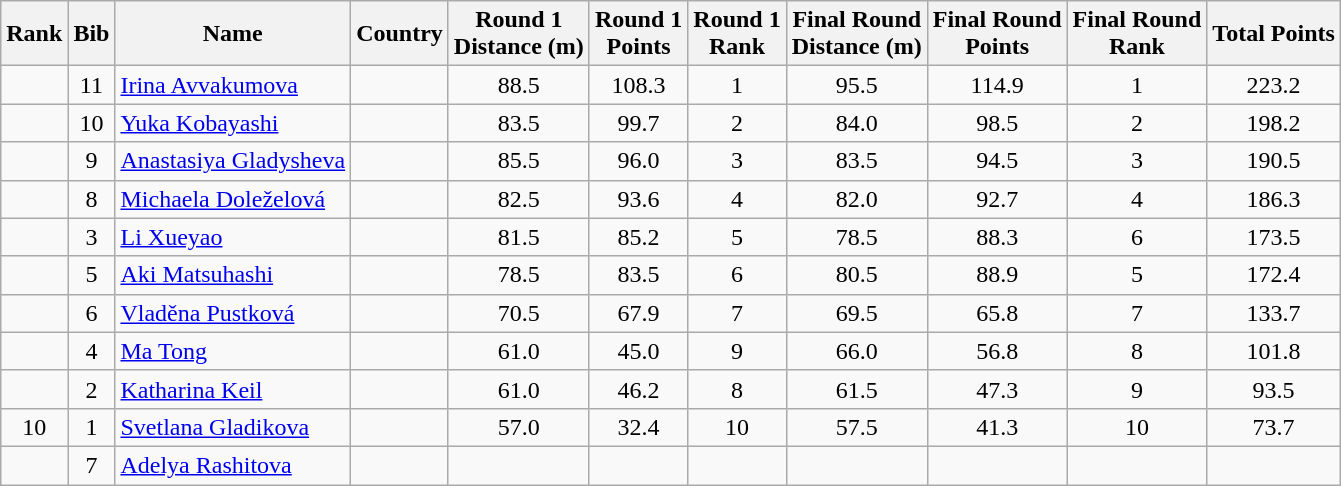<table class="wikitable sortable" style="text-align:center">
<tr>
<th>Rank</th>
<th>Bib</th>
<th>Name</th>
<th>Country</th>
<th>Round 1<br>Distance (m)</th>
<th>Round 1<br>Points</th>
<th>Round 1<br>Rank</th>
<th>Final Round <br>Distance (m)</th>
<th>Final Round <br>Points</th>
<th>Final Round<br> Rank</th>
<th>Total Points</th>
</tr>
<tr>
<td></td>
<td>11</td>
<td align=left><a href='#'>Irina Avvakumova</a></td>
<td align=left></td>
<td>88.5</td>
<td>108.3</td>
<td>1</td>
<td>95.5</td>
<td>114.9</td>
<td>1</td>
<td>223.2</td>
</tr>
<tr>
<td></td>
<td>10</td>
<td align=left><a href='#'>Yuka Kobayashi</a></td>
<td align=left></td>
<td>83.5</td>
<td>99.7</td>
<td>2</td>
<td>84.0</td>
<td>98.5</td>
<td>2</td>
<td>198.2</td>
</tr>
<tr>
<td></td>
<td>9</td>
<td align=left><a href='#'>Anastasiya Gladysheva</a></td>
<td align=left></td>
<td>85.5</td>
<td>96.0</td>
<td>3</td>
<td>83.5</td>
<td>94.5</td>
<td>3</td>
<td>190.5</td>
</tr>
<tr>
<td></td>
<td>8</td>
<td align=left><a href='#'>Michaela Doleželová</a></td>
<td align=left></td>
<td>82.5</td>
<td>93.6</td>
<td>4</td>
<td>82.0</td>
<td>92.7</td>
<td>4</td>
<td>186.3</td>
</tr>
<tr>
<td></td>
<td>3</td>
<td align=left><a href='#'>Li Xueyao</a></td>
<td align=left></td>
<td>81.5</td>
<td>85.2</td>
<td>5</td>
<td>78.5</td>
<td>88.3</td>
<td>6</td>
<td>173.5</td>
</tr>
<tr>
<td></td>
<td>5</td>
<td align=left><a href='#'>Aki Matsuhashi</a></td>
<td align=left></td>
<td>78.5</td>
<td>83.5</td>
<td>6</td>
<td>80.5</td>
<td>88.9</td>
<td>5</td>
<td>172.4</td>
</tr>
<tr>
<td></td>
<td>6</td>
<td align=left><a href='#'>Vladěna Pustková</a></td>
<td align=left></td>
<td>70.5</td>
<td>67.9</td>
<td>7</td>
<td>69.5</td>
<td>65.8</td>
<td>7</td>
<td>133.7</td>
</tr>
<tr>
<td></td>
<td>4</td>
<td align=left><a href='#'>Ma Tong</a></td>
<td align=left></td>
<td>61.0</td>
<td>45.0</td>
<td>9</td>
<td>66.0</td>
<td>56.8</td>
<td>8</td>
<td>101.8</td>
</tr>
<tr>
<td></td>
<td>2</td>
<td align=left><a href='#'>Katharina Keil</a></td>
<td align=left></td>
<td>61.0</td>
<td>46.2</td>
<td>8</td>
<td>61.5</td>
<td>47.3</td>
<td>9</td>
<td>93.5</td>
</tr>
<tr>
<td>10</td>
<td>1</td>
<td align=left><a href='#'>Svetlana Gladikova</a></td>
<td align=left></td>
<td>57.0</td>
<td>32.4</td>
<td>10</td>
<td>57.5</td>
<td>41.3</td>
<td>10</td>
<td>73.7</td>
</tr>
<tr>
<td></td>
<td>7</td>
<td align=left><a href='#'>Adelya Rashitova</a></td>
<td align=left></td>
<td></td>
<td></td>
<td></td>
<td></td>
<td></td>
<td></td>
<td></td>
</tr>
</table>
